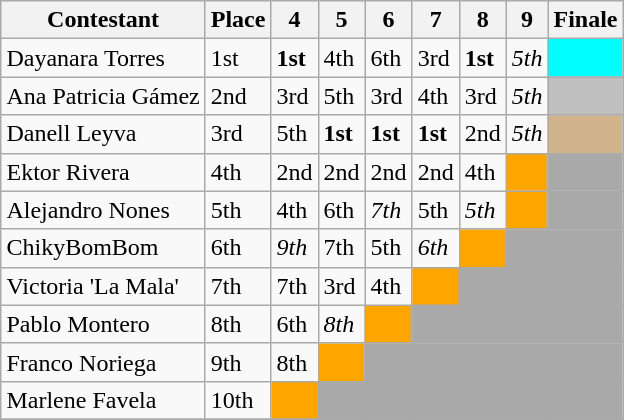<table class="wikitable sortable" style="margin:auto;">
<tr>
<th>Contestant</th>
<th>Place</th>
<th>4</th>
<th>5</th>
<th>6</th>
<th>7</th>
<th>8</th>
<th>9</th>
<th>Finale</th>
</tr>
<tr>
<td>Dayanara Torres</td>
<td>1st</td>
<td><span><strong>1st</strong></span></td>
<td>4th</td>
<td>6th</td>
<td>3rd</td>
<td><span><strong>1st</strong></span></td>
<td><span><em>5th</em></span></td>
<td style="background:cyan;"></td>
</tr>
<tr>
<td>Ana Patricia Gámez</td>
<td>2nd</td>
<td>3rd</td>
<td>5th</td>
<td>3rd</td>
<td>4th</td>
<td>3rd</td>
<td><span><em>5th</em></span></td>
<td style="background:silver;"></td>
</tr>
<tr>
<td>Danell Leyva</td>
<td>3rd</td>
<td>5th</td>
<td><span><strong>1st</strong></span></td>
<td><span><strong>1st</strong></span></td>
<td><span><strong>1st</strong></span></td>
<td>2nd</td>
<td><span><em>5th</em></span></td>
<td style="background:tan;"></td>
</tr>
<tr>
<td>Ektor Rivera</td>
<td>4th</td>
<td>2nd</td>
<td>2nd</td>
<td>2nd</td>
<td>2nd</td>
<td>4th</td>
<td style="background:orange;"></td>
<td style="background:darkgrey;" colspan="5"></td>
</tr>
<tr>
<td>Alejandro Nones</td>
<td>5th</td>
<td>4th</td>
<td>6th</td>
<td><span><em>7th</em></span></td>
<td>5th</td>
<td><span><em>5th</em></span></td>
<td style="background:orange;"></td>
<td style="background:darkgrey;" colspan="5"></td>
</tr>
<tr>
<td>ChikyBomBom</td>
<td>6th</td>
<td><span><em>9th</em></span></td>
<td>7th</td>
<td>5th</td>
<td><span><em>6th</em></span></td>
<td style="background:orange;"></td>
<td style="background:darkgrey;" colspan="5"></td>
</tr>
<tr>
<td>Victoria 'La Mala'</td>
<td>7th</td>
<td>7th</td>
<td>3rd</td>
<td>4th</td>
<td style="background:orange;"></td>
<td style="background:darkgrey;" colspan="6"></td>
</tr>
<tr>
<td>Pablo Montero</td>
<td>8th</td>
<td>6th</td>
<td><span><em>8th</em></span></td>
<td style="background:orange;"></td>
<td style="background:darkgrey;" colspan="7"></td>
</tr>
<tr>
<td>Franco Noriega</td>
<td>9th</td>
<td>8th</td>
<td style="background:orange;"></td>
<td style="background:darkgrey;" colspan="8"></td>
</tr>
<tr>
<td>Marlene Favela</td>
<td>10th</td>
<td style="background:orange;"></td>
<td style="background:darkgrey;" colspan="9"></td>
</tr>
<tr>
</tr>
</table>
